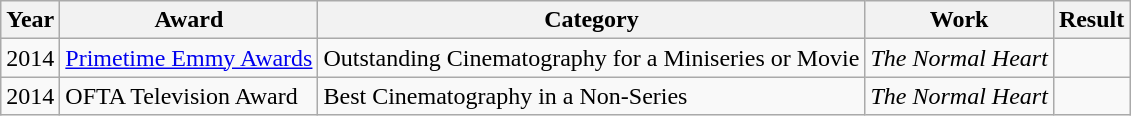<table class="wikitable sortable">
<tr>
<th>Year</th>
<th>Award</th>
<th>Category</th>
<th>Work</th>
<th>Result</th>
</tr>
<tr>
<td>2014</td>
<td><a href='#'>Primetime Emmy Awards</a></td>
<td>Outstanding Cinematography for a Miniseries or Movie</td>
<td><em>The Normal Heart</em></td>
<td></td>
</tr>
<tr>
<td>2014</td>
<td>OFTA Television Award</td>
<td>Best Cinematography in a Non-Series</td>
<td><em>The Normal Heart</em></td>
<td></td>
</tr>
</table>
